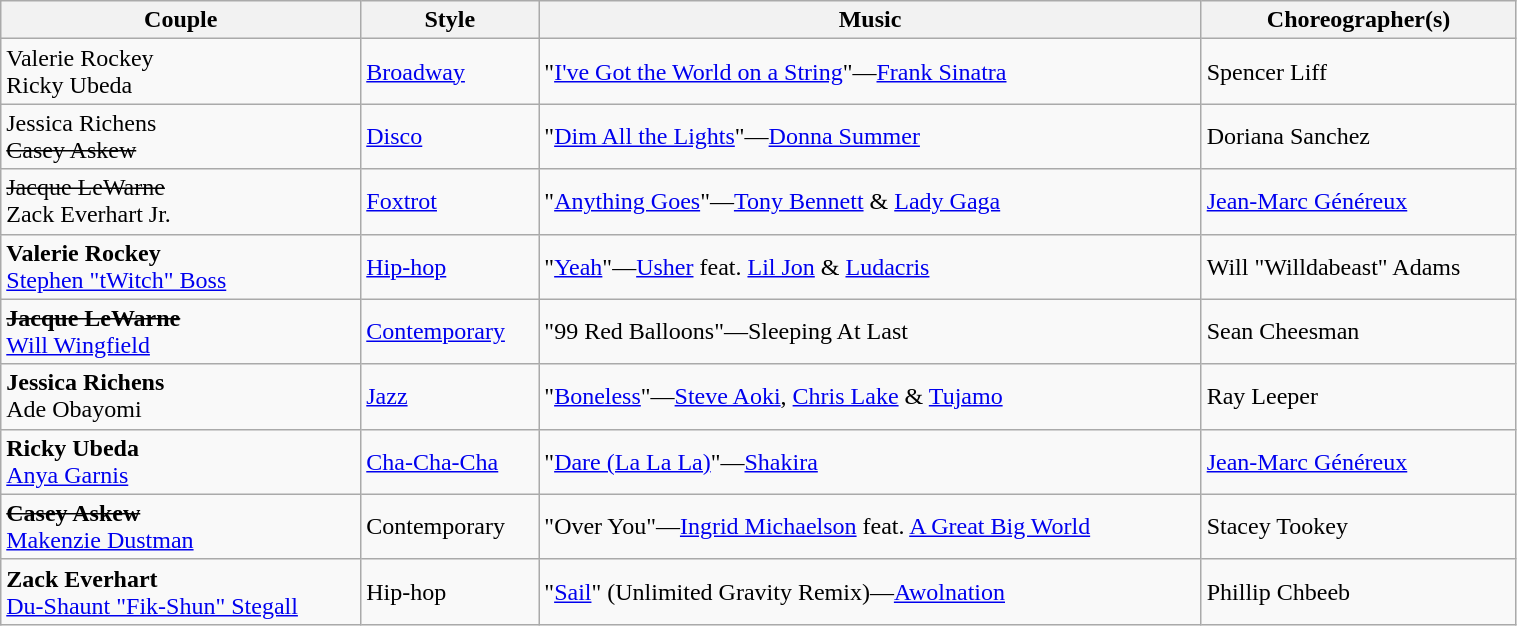<table class="wikitable" style="width:80%;">
<tr>
<th>Couple</th>
<th>Style</th>
<th>Music</th>
<th>Choreographer(s)</th>
</tr>
<tr>
<td>Valerie Rockey<br>Ricky Ubeda</td>
<td><a href='#'>Broadway</a></td>
<td>"<a href='#'>I've Got the World on a String</a>"—<a href='#'>Frank Sinatra</a></td>
<td>Spencer Liff</td>
</tr>
<tr>
<td>Jessica Richens<br><s>Casey Askew</s></td>
<td><a href='#'>Disco</a></td>
<td>"<a href='#'>Dim All the Lights</a>"—<a href='#'>Donna Summer</a></td>
<td>Doriana Sanchez</td>
</tr>
<tr>
<td><s>Jacque LeWarne</s><br>Zack Everhart Jr.</td>
<td><a href='#'>Foxtrot</a></td>
<td>"<a href='#'>Anything Goes</a>"—<a href='#'>Tony Bennett</a> & <a href='#'>Lady Gaga</a></td>
<td><a href='#'>Jean-Marc Généreux</a></td>
</tr>
<tr>
<td><strong>Valerie Rockey</strong><br><a href='#'>Stephen "tWitch" Boss</a></td>
<td><a href='#'>Hip-hop</a></td>
<td>"<a href='#'>Yeah</a>"—<a href='#'>Usher</a> feat. <a href='#'>Lil Jon</a> & <a href='#'>Ludacris</a></td>
<td>Will "Willdabeast" Adams</td>
</tr>
<tr>
<td><s><strong>Jacque LeWarne</strong></s><br><a href='#'>Will Wingfield</a></td>
<td><a href='#'>Contemporary</a></td>
<td>"99 Red Balloons"—Sleeping At Last</td>
<td>Sean Cheesman</td>
</tr>
<tr>
<td><strong>Jessica Richens</strong><br>Ade Obayomi</td>
<td><a href='#'>Jazz</a></td>
<td>"<a href='#'>Boneless</a>"—<a href='#'>Steve Aoki</a>, <a href='#'>Chris Lake</a> & <a href='#'>Tujamo</a></td>
<td>Ray Leeper</td>
</tr>
<tr>
<td><strong>Ricky Ubeda</strong><br><a href='#'>Anya Garnis</a></td>
<td><a href='#'>Cha-Cha-Cha</a></td>
<td>"<a href='#'>Dare (La La La)</a>"—<a href='#'>Shakira</a></td>
<td><a href='#'>Jean-Marc Généreux</a></td>
</tr>
<tr>
<td><s><strong>Casey Askew</strong></s><br><a href='#'>Makenzie Dustman</a></td>
<td>Contemporary</td>
<td>"Over You"—<a href='#'>Ingrid Michaelson</a> feat. <a href='#'>A Great Big World</a></td>
<td>Stacey Tookey</td>
</tr>
<tr>
<td><strong>Zack Everhart</strong><br><a href='#'>Du-Shaunt "Fik-Shun" Stegall</a></td>
<td>Hip-hop</td>
<td>"<a href='#'>Sail</a>" (Unlimited Gravity Remix)—<a href='#'>Awolnation</a></td>
<td>Phillip Chbeeb</td>
</tr>
</table>
